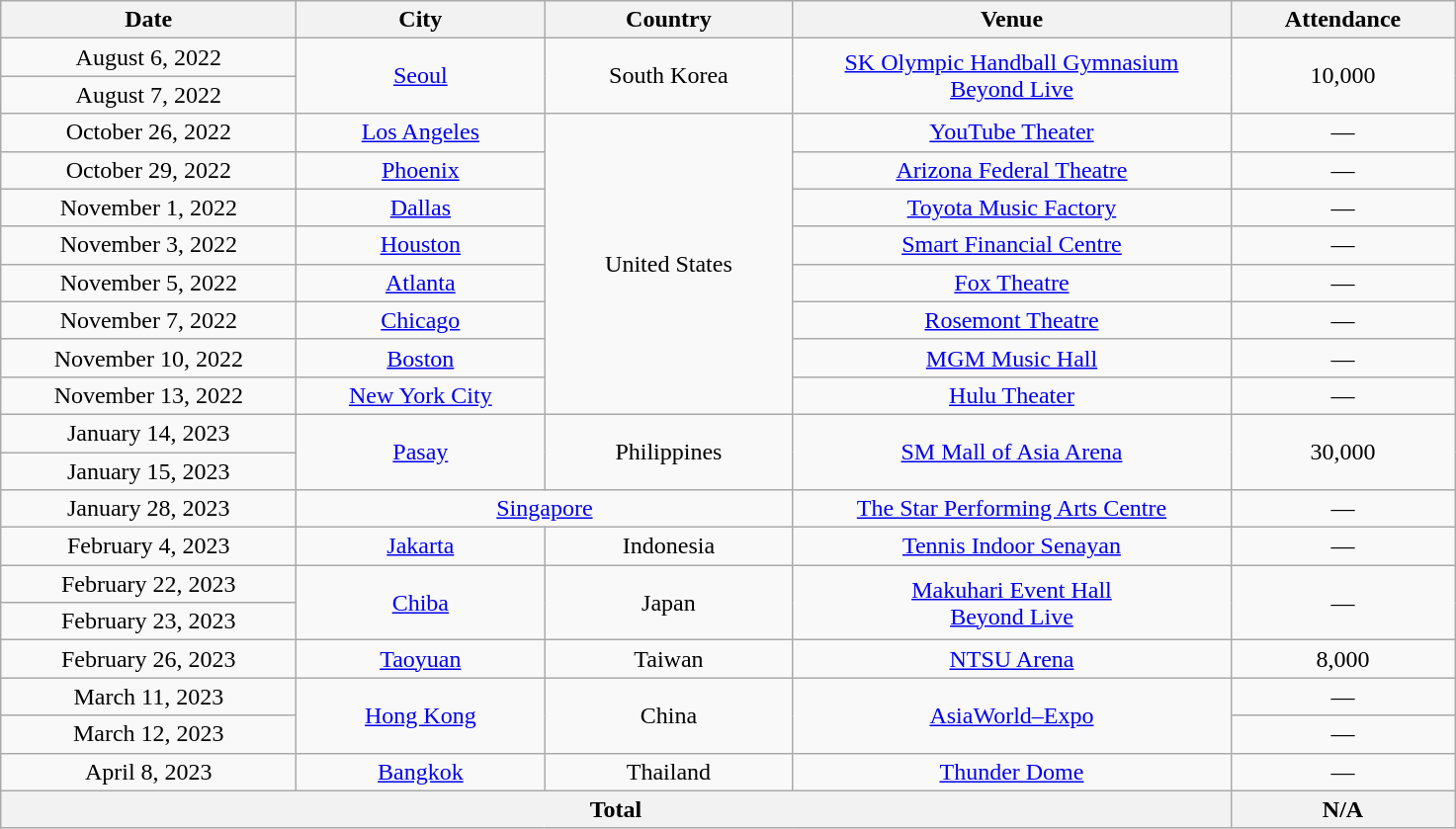<table class="wikitable" style="text-align:center;">
<tr>
<th scope="col" style="width:12em;">Date</th>
<th scope="col" style="width:10em;">City</th>
<th scope="col" style="width:10em;">Country</th>
<th scope="col" style="width:18em;">Venue</th>
<th scope="col" style="width:9em;">Attendance</th>
</tr>
<tr>
<td>August 6, 2022</td>
<td rowspan="2"><a href='#'>Seoul</a></td>
<td rowspan="2">South Korea</td>
<td rowspan="2"><a href='#'>SK Olympic Handball Gymnasium</a><br><a href='#'>Beyond Live</a></td>
<td rowspan="2">10,000</td>
</tr>
<tr>
<td>August 7, 2022</td>
</tr>
<tr>
<td>October 26, 2022</td>
<td><a href='#'>Los Angeles</a></td>
<td rowspan="8">United States</td>
<td><a href='#'>YouTube Theater</a></td>
<td>—</td>
</tr>
<tr>
<td>October 29, 2022</td>
<td><a href='#'>Phoenix</a></td>
<td><a href='#'>Arizona Federal Theatre</a></td>
<td>—</td>
</tr>
<tr>
<td>November 1, 2022</td>
<td><a href='#'>Dallas</a></td>
<td><a href='#'>Toyota Music Factory</a></td>
<td>—</td>
</tr>
<tr>
<td>November 3, 2022</td>
<td><a href='#'>Houston</a></td>
<td><a href='#'>Smart Financial Centre</a></td>
<td>—</td>
</tr>
<tr>
<td>November 5, 2022</td>
<td><a href='#'>Atlanta</a></td>
<td><a href='#'>Fox Theatre</a></td>
<td>—</td>
</tr>
<tr>
<td>November 7, 2022</td>
<td><a href='#'>Chicago</a></td>
<td><a href='#'>Rosemont Theatre</a></td>
<td>—</td>
</tr>
<tr>
<td>November 10, 2022</td>
<td><a href='#'>Boston</a></td>
<td><a href='#'>MGM Music Hall</a></td>
<td>—</td>
</tr>
<tr>
<td>November 13, 2022</td>
<td><a href='#'>New York City</a></td>
<td><a href='#'>Hulu Theater</a></td>
<td>—</td>
</tr>
<tr>
<td>January 14, 2023</td>
<td rowspan="2"><a href='#'>Pasay</a></td>
<td rowspan="2">Philippines</td>
<td rowspan="2"><a href='#'>SM Mall of Asia Arena</a></td>
<td rowspan="2">30,000</td>
</tr>
<tr>
<td>January 15, 2023</td>
</tr>
<tr>
<td>January 28, 2023</td>
<td colspan="2"><a href='#'>Singapore</a></td>
<td><a href='#'>The Star Performing Arts Centre</a></td>
<td>—</td>
</tr>
<tr>
<td>February 4, 2023</td>
<td><a href='#'>Jakarta</a></td>
<td>Indonesia</td>
<td><a href='#'>Tennis Indoor Senayan</a></td>
<td>—</td>
</tr>
<tr>
<td>February 22, 2023</td>
<td rowspan="2"><a href='#'>Chiba</a></td>
<td rowspan="2">Japan</td>
<td rowspan="2"><a href='#'>Makuhari Event Hall</a><br><a href='#'>Beyond Live</a></td>
<td rowspan="2">—</td>
</tr>
<tr>
<td>February 23, 2023</td>
</tr>
<tr>
<td>February 26, 2023</td>
<td><a href='#'>Taoyuan</a></td>
<td>Taiwan</td>
<td><a href='#'>NTSU Arena</a></td>
<td>8,000</td>
</tr>
<tr>
<td>March 11, 2023</td>
<td rowspan=2><a href='#'>Hong Kong</a></td>
<td rowspan=2>China</td>
<td rowspan=2><a href='#'>AsiaWorld–Expo</a></td>
<td>—</td>
</tr>
<tr>
<td>March 12, 2023</td>
<td>—</td>
</tr>
<tr>
<td>April 8, 2023</td>
<td><a href='#'>Bangkok</a></td>
<td>Thailand</td>
<td><a href='#'>Thunder Dome</a></td>
<td>—</td>
</tr>
<tr>
<th colspan="4">Total</th>
<th>N/A</th>
</tr>
</table>
